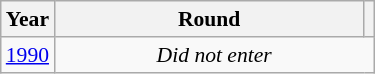<table class="wikitable" style="text-align: center; font-size:90%">
<tr>
<th>Year</th>
<th style="width:200px">Round</th>
<th></th>
</tr>
<tr>
<td><a href='#'>1990</a></td>
<td colspan="2"><em>Did not enter</em></td>
</tr>
</table>
